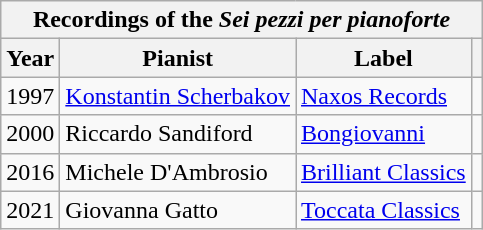<table class="wikitable">
<tr>
<th colspan="4">Recordings of the <em>Sei pezzi per pianoforte</em></th>
</tr>
<tr>
<th>Year</th>
<th>Pianist</th>
<th>Label</th>
<th></th>
</tr>
<tr>
<td>1997</td>
<td><a href='#'>Konstantin Scherbakov</a></td>
<td><a href='#'>Naxos Records</a></td>
<td></td>
</tr>
<tr>
<td>2000</td>
<td>Riccardo Sandiford</td>
<td><a href='#'>Bongiovanni</a></td>
<td></td>
</tr>
<tr>
<td>2016</td>
<td>Michele D'Ambrosio</td>
<td><a href='#'>Brilliant Classics</a></td>
<td></td>
</tr>
<tr>
<td>2021</td>
<td>Giovanna Gatto</td>
<td><a href='#'>Toccata Classics</a></td>
<td></td>
</tr>
</table>
